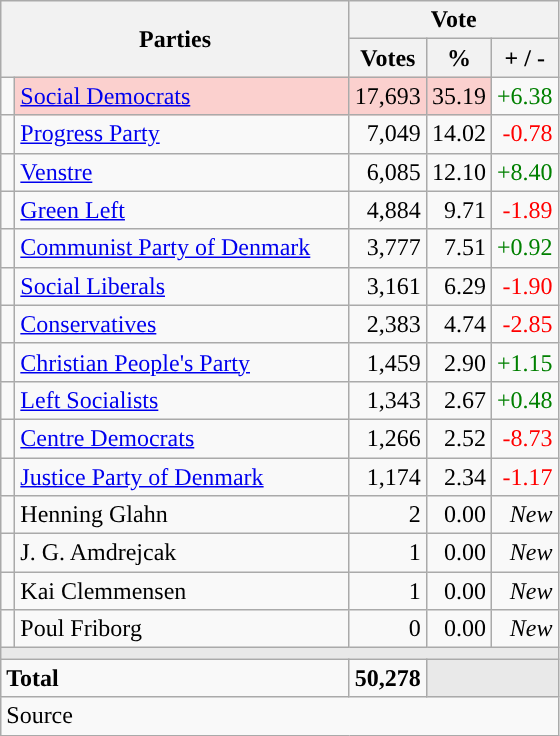<table class="wikitable" style="text-align:right;">
<tr>
<th style="text-align:centre;" rowspan="2" colspan="2" width="225">Parties</th>
<th colspan="3">Vote</th>
</tr>
<tr>
<th width="15">Votes</th>
<th width="15">%</th>
<th width="15">+ / -</th>
</tr>
<tr>
<td width="2" style="color:inherit;background:"></td>
<td bgcolor=#fbd0ce  align="left"><a href='#'>Social Democrats</a></td>
<td bgcolor=#fbd0ce>17,693</td>
<td bgcolor=#fbd0ce>35.19</td>
<td style=color:green;>+6.38</td>
</tr>
<tr>
<td width="2" style="color:inherit;background:"></td>
<td align="left"><a href='#'>Progress Party</a></td>
<td>7,049</td>
<td>14.02</td>
<td style=color:red;>-0.78</td>
</tr>
<tr>
<td width="2" style="color:inherit;background:"></td>
<td align="left"><a href='#'>Venstre</a></td>
<td>6,085</td>
<td>12.10</td>
<td style=color:green;>+8.40</td>
</tr>
<tr>
<td width="2" style="color:inherit;background:"></td>
<td align="left"><a href='#'>Green Left</a></td>
<td>4,884</td>
<td>9.71</td>
<td style=color:red;>-1.89</td>
</tr>
<tr>
<td width="2" style="color:inherit;background:"></td>
<td align="left"><a href='#'>Communist Party of Denmark</a></td>
<td>3,777</td>
<td>7.51</td>
<td style=color:green;>+0.92</td>
</tr>
<tr>
<td width="2" style="color:inherit;background:"></td>
<td align="left"><a href='#'>Social Liberals</a></td>
<td>3,161</td>
<td>6.29</td>
<td style=color:red;>-1.90</td>
</tr>
<tr>
<td width="2" style="color:inherit;background:"></td>
<td align="left"><a href='#'>Conservatives</a></td>
<td>2,383</td>
<td>4.74</td>
<td style=color:red;>-2.85</td>
</tr>
<tr>
<td width="2" style="color:inherit;background:"></td>
<td align="left"><a href='#'>Christian People's Party</a></td>
<td>1,459</td>
<td>2.90</td>
<td style=color:green;>+1.15</td>
</tr>
<tr>
<td width="2" style="color:inherit;background:"></td>
<td align="left"><a href='#'>Left Socialists</a></td>
<td>1,343</td>
<td>2.67</td>
<td style=color:green;>+0.48</td>
</tr>
<tr>
<td width="2" style="color:inherit;background:"></td>
<td align="left"><a href='#'>Centre Democrats</a></td>
<td>1,266</td>
<td>2.52</td>
<td style=color:red;>-8.73</td>
</tr>
<tr>
<td width="2" style="color:inherit;background:"></td>
<td align="left"><a href='#'>Justice Party of Denmark</a></td>
<td>1,174</td>
<td>2.34</td>
<td style=color:red;>-1.17</td>
</tr>
<tr>
<td width="2" style="color:inherit;background:"></td>
<td align="left">Henning Glahn</td>
<td>2</td>
<td>0.00</td>
<td><em>New</em></td>
</tr>
<tr>
<td width="2" style="color:inherit;background:"></td>
<td align="left">J. G. Amdrejcak</td>
<td>1</td>
<td>0.00</td>
<td><em>New</em></td>
</tr>
<tr>
<td width="2" style="color:inherit;background:"></td>
<td align="left">Kai Clemmensen</td>
<td>1</td>
<td>0.00</td>
<td><em>New</em></td>
</tr>
<tr>
<td width="2" style="color:inherit;background:"></td>
<td align="left">Poul Friborg</td>
<td>0</td>
<td>0.00</td>
<td><em>New</em></td>
</tr>
<tr>
<td colspan="7" bgcolor="#E9E9E9"></td>
</tr>
<tr>
<td align="left" colspan="2"><strong>Total</strong></td>
<td><strong>50,278</strong></td>
<td bgcolor="#E9E9E9" colspan="2"></td>
</tr>
<tr>
<td align="left" colspan="6">Source</td>
</tr>
</table>
